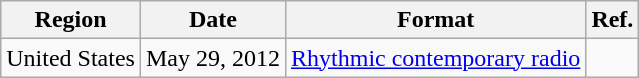<table class="wikitable">
<tr>
<th>Region</th>
<th>Date</th>
<th>Format</th>
<th>Ref.</th>
</tr>
<tr>
<td>United States</td>
<td>May 29, 2012</td>
<td><a href='#'>Rhythmic contemporary radio</a></td>
<td></td>
</tr>
</table>
